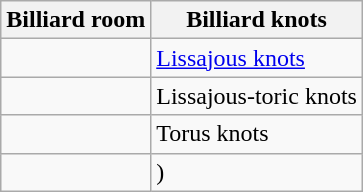<table class="wikitable">
<tr>
<th>Billiard room</th>
<th>Billiard knots</th>
</tr>
<tr>
<td></td>
<td><a href='#'>Lissajous knots</a></td>
</tr>
<tr>
<td></td>
<td>Lissajous-toric knots</td>
</tr>
<tr>
<td></td>
<td>Torus knots</td>
</tr>
<tr>
<td></td>
<td>)</td>
</tr>
</table>
